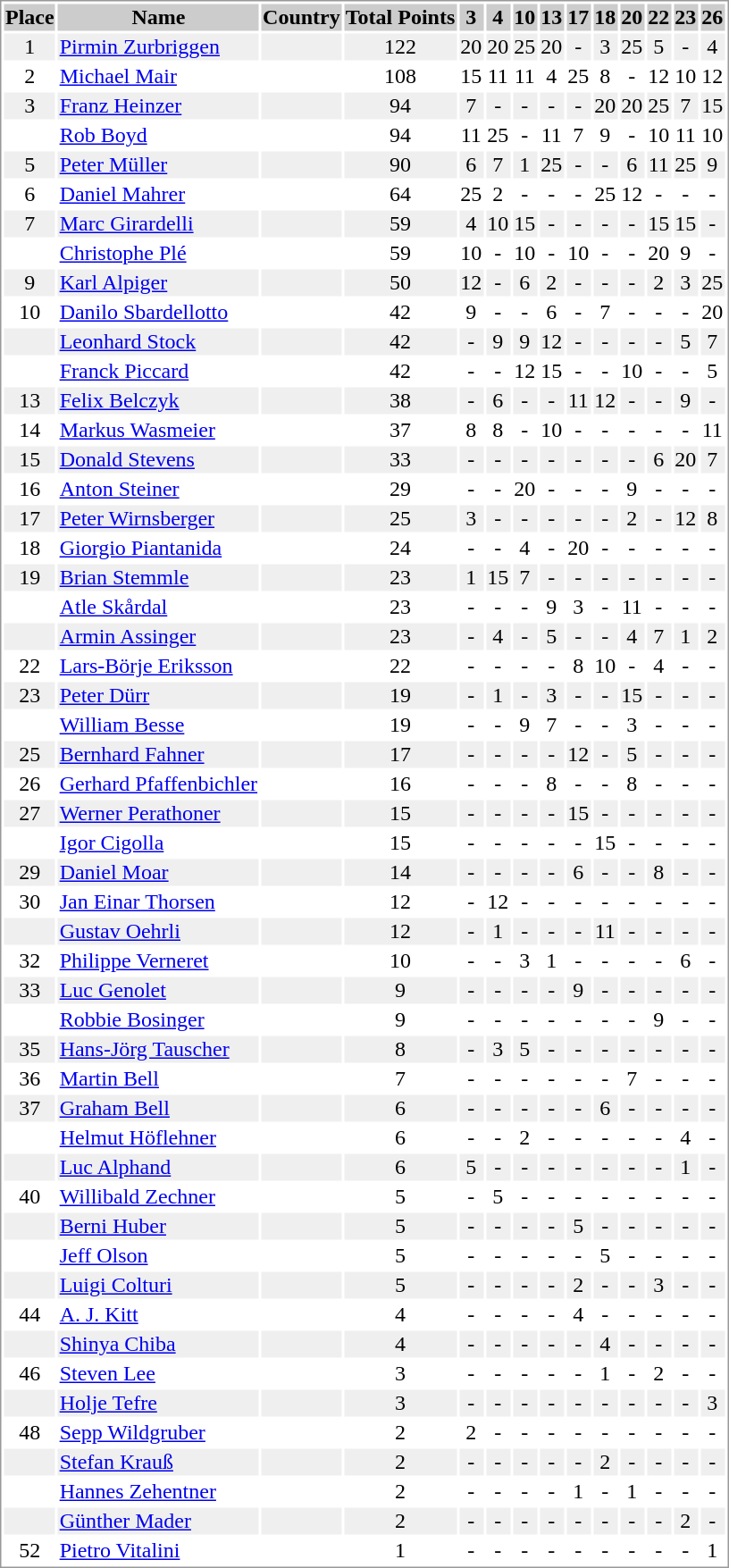<table border="0" style="border:1px solid #999; background:#fff; text-align:center;">
<tr style="text-align:center; background:#ccc;">
<th>Place</th>
<th>Name</th>
<th>Country</th>
<th>Total Points</th>
<th>3</th>
<th>4</th>
<th>10</th>
<th>13</th>
<th>17</th>
<th>18</th>
<th>20</th>
<th>22</th>
<th>23</th>
<th>26</th>
</tr>
<tr style="background:#efefef;">
<td>1</td>
<td align="left"><a href='#'>Pirmin Zurbriggen</a></td>
<td align="left"></td>
<td>122</td>
<td>20</td>
<td>20</td>
<td>25</td>
<td>20</td>
<td>-</td>
<td>3</td>
<td>25</td>
<td>5</td>
<td>-</td>
<td>4</td>
</tr>
<tr>
<td>2</td>
<td align="left"><a href='#'>Michael Mair</a></td>
<td align="left"></td>
<td>108</td>
<td>15</td>
<td>11</td>
<td>11</td>
<td>4</td>
<td>25</td>
<td>8</td>
<td>-</td>
<td>12</td>
<td>10</td>
<td>12</td>
</tr>
<tr style="background:#efefef;">
<td>3</td>
<td align="left"><a href='#'>Franz Heinzer</a></td>
<td align="left"></td>
<td>94</td>
<td>7</td>
<td>-</td>
<td>-</td>
<td>-</td>
<td>-</td>
<td>20</td>
<td>20</td>
<td>25</td>
<td>7</td>
<td>15</td>
</tr>
<tr>
<td></td>
<td align="left"><a href='#'>Rob Boyd</a></td>
<td align="left"></td>
<td>94</td>
<td>11</td>
<td>25</td>
<td>-</td>
<td>11</td>
<td>7</td>
<td>9</td>
<td>-</td>
<td>10</td>
<td>11</td>
<td>10</td>
</tr>
<tr style="background:#efefef;">
<td>5</td>
<td align="left"><a href='#'>Peter Müller</a></td>
<td align="left"></td>
<td>90</td>
<td>6</td>
<td>7</td>
<td>1</td>
<td>25</td>
<td>-</td>
<td>-</td>
<td>6</td>
<td>11</td>
<td>25</td>
<td>9</td>
</tr>
<tr>
<td>6</td>
<td align="left"><a href='#'>Daniel Mahrer</a></td>
<td align="left"></td>
<td>64</td>
<td>25</td>
<td>2</td>
<td>-</td>
<td>-</td>
<td>-</td>
<td>25</td>
<td>12</td>
<td>-</td>
<td>-</td>
<td>-</td>
</tr>
<tr style="background:#efefef;">
<td>7</td>
<td align="left"><a href='#'>Marc Girardelli</a></td>
<td align="left"></td>
<td>59</td>
<td>4</td>
<td>10</td>
<td>15</td>
<td>-</td>
<td>-</td>
<td>-</td>
<td>-</td>
<td>15</td>
<td>15</td>
<td>-</td>
</tr>
<tr>
<td></td>
<td align="left"><a href='#'>Christophe Plé</a></td>
<td align="left"></td>
<td>59</td>
<td>10</td>
<td>-</td>
<td>10</td>
<td>-</td>
<td>10</td>
<td>-</td>
<td>-</td>
<td>20</td>
<td>9</td>
<td>-</td>
</tr>
<tr style="background:#efefef;">
<td>9</td>
<td align="left"><a href='#'>Karl Alpiger</a></td>
<td align="left"></td>
<td>50</td>
<td>12</td>
<td>-</td>
<td>6</td>
<td>2</td>
<td>-</td>
<td>-</td>
<td>-</td>
<td>2</td>
<td>3</td>
<td>25</td>
</tr>
<tr>
<td>10</td>
<td align="left"><a href='#'>Danilo Sbardellotto</a></td>
<td align="left"></td>
<td>42</td>
<td>9</td>
<td>-</td>
<td>-</td>
<td>6</td>
<td>-</td>
<td>7</td>
<td>-</td>
<td>-</td>
<td>-</td>
<td>20</td>
</tr>
<tr style="background:#efefef;">
<td></td>
<td align="left"><a href='#'>Leonhard Stock</a></td>
<td align="left"></td>
<td>42</td>
<td>-</td>
<td>9</td>
<td>9</td>
<td>12</td>
<td>-</td>
<td>-</td>
<td>-</td>
<td>-</td>
<td>5</td>
<td>7</td>
</tr>
<tr>
<td></td>
<td align="left"><a href='#'>Franck Piccard</a></td>
<td align="left"></td>
<td>42</td>
<td>-</td>
<td>-</td>
<td>12</td>
<td>15</td>
<td>-</td>
<td>-</td>
<td>10</td>
<td>-</td>
<td>-</td>
<td>5</td>
</tr>
<tr style="background:#efefef;">
<td>13</td>
<td align="left"><a href='#'>Felix Belczyk</a></td>
<td align="left"></td>
<td>38</td>
<td>-</td>
<td>6</td>
<td>-</td>
<td>-</td>
<td>11</td>
<td>12</td>
<td>-</td>
<td>-</td>
<td>9</td>
<td>-</td>
</tr>
<tr>
<td>14</td>
<td align="left"><a href='#'>Markus Wasmeier</a></td>
<td align="left"></td>
<td>37</td>
<td>8</td>
<td>8</td>
<td>-</td>
<td>10</td>
<td>-</td>
<td>-</td>
<td>-</td>
<td>-</td>
<td>-</td>
<td>11</td>
</tr>
<tr style="background:#efefef;">
<td>15</td>
<td align="left"><a href='#'>Donald Stevens</a></td>
<td align="left"></td>
<td>33</td>
<td>-</td>
<td>-</td>
<td>-</td>
<td>-</td>
<td>-</td>
<td>-</td>
<td>-</td>
<td>6</td>
<td>20</td>
<td>7</td>
</tr>
<tr>
<td>16</td>
<td align="left"><a href='#'>Anton Steiner</a></td>
<td align="left"></td>
<td>29</td>
<td>-</td>
<td>-</td>
<td>20</td>
<td>-</td>
<td>-</td>
<td>-</td>
<td>9</td>
<td>-</td>
<td>-</td>
<td>-</td>
</tr>
<tr style="background:#efefef;">
<td>17</td>
<td align="left"><a href='#'>Peter Wirnsberger</a></td>
<td align="left"></td>
<td>25</td>
<td>3</td>
<td>-</td>
<td>-</td>
<td>-</td>
<td>-</td>
<td>-</td>
<td>2</td>
<td>-</td>
<td>12</td>
<td>8</td>
</tr>
<tr>
<td>18</td>
<td align="left"><a href='#'>Giorgio Piantanida</a></td>
<td align="left"></td>
<td>24</td>
<td>-</td>
<td>-</td>
<td>4</td>
<td>-</td>
<td>20</td>
<td>-</td>
<td>-</td>
<td>-</td>
<td>-</td>
<td>-</td>
</tr>
<tr style="background:#efefef;">
<td>19</td>
<td align="left"><a href='#'>Brian Stemmle</a></td>
<td align="left"></td>
<td>23</td>
<td>1</td>
<td>15</td>
<td>7</td>
<td>-</td>
<td>-</td>
<td>-</td>
<td>-</td>
<td>-</td>
<td>-</td>
<td>-</td>
</tr>
<tr>
<td></td>
<td align="left"><a href='#'>Atle Skårdal</a></td>
<td align="left"></td>
<td>23</td>
<td>-</td>
<td>-</td>
<td>-</td>
<td>9</td>
<td>3</td>
<td>-</td>
<td>11</td>
<td>-</td>
<td>-</td>
<td>-</td>
</tr>
<tr style="background:#efefef;">
<td></td>
<td align="left"><a href='#'>Armin Assinger</a></td>
<td align="left"></td>
<td>23</td>
<td>-</td>
<td>4</td>
<td>-</td>
<td>5</td>
<td>-</td>
<td>-</td>
<td>4</td>
<td>7</td>
<td>1</td>
<td>2</td>
</tr>
<tr>
<td>22</td>
<td align="left"><a href='#'>Lars-Börje Eriksson</a></td>
<td align="left"></td>
<td>22</td>
<td>-</td>
<td>-</td>
<td>-</td>
<td>-</td>
<td>8</td>
<td>10</td>
<td>-</td>
<td>4</td>
<td>-</td>
<td>-</td>
</tr>
<tr style="background:#efefef;">
<td>23</td>
<td align="left"><a href='#'>Peter Dürr</a></td>
<td align="left"></td>
<td>19</td>
<td>-</td>
<td>1</td>
<td>-</td>
<td>3</td>
<td>-</td>
<td>-</td>
<td>15</td>
<td>-</td>
<td>-</td>
<td>-</td>
</tr>
<tr>
<td></td>
<td align="left"><a href='#'>William Besse</a></td>
<td align="left"></td>
<td>19</td>
<td>-</td>
<td>-</td>
<td>9</td>
<td>7</td>
<td>-</td>
<td>-</td>
<td>3</td>
<td>-</td>
<td>-</td>
<td>-</td>
</tr>
<tr style="background:#efefef;">
<td>25</td>
<td align="left"><a href='#'>Bernhard Fahner</a></td>
<td align="left"></td>
<td>17</td>
<td>-</td>
<td>-</td>
<td>-</td>
<td>-</td>
<td>12</td>
<td>-</td>
<td>5</td>
<td>-</td>
<td>-</td>
<td>-</td>
</tr>
<tr>
<td>26</td>
<td align="left"><a href='#'>Gerhard Pfaffenbichler</a></td>
<td align="left"></td>
<td>16</td>
<td>-</td>
<td>-</td>
<td>-</td>
<td>8</td>
<td>-</td>
<td>-</td>
<td>8</td>
<td>-</td>
<td>-</td>
<td>-</td>
</tr>
<tr style="background:#efefef;">
<td>27</td>
<td align="left"><a href='#'>Werner Perathoner</a></td>
<td align="left"></td>
<td>15</td>
<td>-</td>
<td>-</td>
<td>-</td>
<td>-</td>
<td>15</td>
<td>-</td>
<td>-</td>
<td>-</td>
<td>-</td>
<td>-</td>
</tr>
<tr>
<td></td>
<td align="left"><a href='#'>Igor Cigolla</a></td>
<td align="left"></td>
<td>15</td>
<td>-</td>
<td>-</td>
<td>-</td>
<td>-</td>
<td>-</td>
<td>15</td>
<td>-</td>
<td>-</td>
<td>-</td>
<td>-</td>
</tr>
<tr style="background:#efefef;">
<td>29</td>
<td align="left"><a href='#'>Daniel Moar</a></td>
<td align="left"></td>
<td>14</td>
<td>-</td>
<td>-</td>
<td>-</td>
<td>-</td>
<td>6</td>
<td>-</td>
<td>-</td>
<td>8</td>
<td>-</td>
<td>-</td>
</tr>
<tr>
<td>30</td>
<td align="left"><a href='#'>Jan Einar Thorsen</a></td>
<td align="left"></td>
<td>12</td>
<td>-</td>
<td>12</td>
<td>-</td>
<td>-</td>
<td>-</td>
<td>-</td>
<td>-</td>
<td>-</td>
<td>-</td>
<td>-</td>
</tr>
<tr style="background:#efefef;">
<td></td>
<td align="left"><a href='#'>Gustav Oehrli</a></td>
<td align="left"></td>
<td>12</td>
<td>-</td>
<td>1</td>
<td>-</td>
<td>-</td>
<td>-</td>
<td>11</td>
<td>-</td>
<td>-</td>
<td>-</td>
<td>-</td>
</tr>
<tr>
<td>32</td>
<td align="left"><a href='#'>Philippe Verneret</a></td>
<td align="left"></td>
<td>10</td>
<td>-</td>
<td>-</td>
<td>3</td>
<td>1</td>
<td>-</td>
<td>-</td>
<td>-</td>
<td>-</td>
<td>6</td>
<td>-</td>
</tr>
<tr style="background:#efefef;">
<td>33</td>
<td align="left"><a href='#'>Luc Genolet</a></td>
<td align="left"></td>
<td>9</td>
<td>-</td>
<td>-</td>
<td>-</td>
<td>-</td>
<td>9</td>
<td>-</td>
<td>-</td>
<td>-</td>
<td>-</td>
<td>-</td>
</tr>
<tr>
<td></td>
<td align="left"><a href='#'>Robbie Bosinger</a></td>
<td align="left"></td>
<td>9</td>
<td>-</td>
<td>-</td>
<td>-</td>
<td>-</td>
<td>-</td>
<td>-</td>
<td>-</td>
<td>9</td>
<td>-</td>
<td>-</td>
</tr>
<tr style="background:#efefef;">
<td>35</td>
<td align="left"><a href='#'>Hans-Jörg Tauscher</a></td>
<td align="left"></td>
<td>8</td>
<td>-</td>
<td>3</td>
<td>5</td>
<td>-</td>
<td>-</td>
<td>-</td>
<td>-</td>
<td>-</td>
<td>-</td>
<td>-</td>
</tr>
<tr>
<td>36</td>
<td align="left"><a href='#'>Martin Bell</a></td>
<td align="left"></td>
<td>7</td>
<td>-</td>
<td>-</td>
<td>-</td>
<td>-</td>
<td>-</td>
<td>-</td>
<td>7</td>
<td>-</td>
<td>-</td>
<td>-</td>
</tr>
<tr style="background:#efefef;">
<td>37</td>
<td align="left"><a href='#'>Graham Bell</a></td>
<td align="left"></td>
<td>6</td>
<td>-</td>
<td>-</td>
<td>-</td>
<td>-</td>
<td>-</td>
<td>6</td>
<td>-</td>
<td>-</td>
<td>-</td>
<td>-</td>
</tr>
<tr>
<td></td>
<td align="left"><a href='#'>Helmut Höflehner</a></td>
<td align="left"></td>
<td>6</td>
<td>-</td>
<td>-</td>
<td>2</td>
<td>-</td>
<td>-</td>
<td>-</td>
<td>-</td>
<td>-</td>
<td>4</td>
<td>-</td>
</tr>
<tr style="background:#efefef;">
<td></td>
<td align="left"><a href='#'>Luc Alphand</a></td>
<td align="left"></td>
<td>6</td>
<td>5</td>
<td>-</td>
<td>-</td>
<td>-</td>
<td>-</td>
<td>-</td>
<td>-</td>
<td>-</td>
<td>1</td>
<td>-</td>
</tr>
<tr>
<td>40</td>
<td align="left"><a href='#'>Willibald Zechner</a></td>
<td align="left"></td>
<td>5</td>
<td>-</td>
<td>5</td>
<td>-</td>
<td>-</td>
<td>-</td>
<td>-</td>
<td>-</td>
<td>-</td>
<td>-</td>
<td>-</td>
</tr>
<tr style="background:#efefef;">
<td></td>
<td align="left"><a href='#'>Berni Huber</a></td>
<td align="left"></td>
<td>5</td>
<td>-</td>
<td>-</td>
<td>-</td>
<td>-</td>
<td>5</td>
<td>-</td>
<td>-</td>
<td>-</td>
<td>-</td>
<td>-</td>
</tr>
<tr>
<td></td>
<td align="left"><a href='#'>Jeff Olson</a></td>
<td align="left"></td>
<td>5</td>
<td>-</td>
<td>-</td>
<td>-</td>
<td>-</td>
<td>-</td>
<td>5</td>
<td>-</td>
<td>-</td>
<td>-</td>
<td>-</td>
</tr>
<tr style="background:#efefef;">
<td></td>
<td align="left"><a href='#'>Luigi Colturi</a></td>
<td align="left"></td>
<td>5</td>
<td>-</td>
<td>-</td>
<td>-</td>
<td>-</td>
<td>2</td>
<td>-</td>
<td>-</td>
<td>3</td>
<td>-</td>
<td>-</td>
</tr>
<tr>
<td>44</td>
<td align="left"><a href='#'>A. J. Kitt</a></td>
<td align="left"></td>
<td>4</td>
<td>-</td>
<td>-</td>
<td>-</td>
<td>-</td>
<td>4</td>
<td>-</td>
<td>-</td>
<td>-</td>
<td>-</td>
<td>-</td>
</tr>
<tr style="background:#efefef;">
<td></td>
<td align="left"><a href='#'>Shinya Chiba</a></td>
<td align="left"></td>
<td>4</td>
<td>-</td>
<td>-</td>
<td>-</td>
<td>-</td>
<td>-</td>
<td>4</td>
<td>-</td>
<td>-</td>
<td>-</td>
<td>-</td>
</tr>
<tr>
<td>46</td>
<td align="left"><a href='#'>Steven Lee</a></td>
<td align="left"></td>
<td>3</td>
<td>-</td>
<td>-</td>
<td>-</td>
<td>-</td>
<td>-</td>
<td>1</td>
<td>-</td>
<td>2</td>
<td>-</td>
<td>-</td>
</tr>
<tr style="background:#efefef;">
<td></td>
<td align="left"><a href='#'>Holje Tefre</a></td>
<td align="left"></td>
<td>3</td>
<td>-</td>
<td>-</td>
<td>-</td>
<td>-</td>
<td>-</td>
<td>-</td>
<td>-</td>
<td>-</td>
<td>-</td>
<td>3</td>
</tr>
<tr>
<td>48</td>
<td align="left"><a href='#'>Sepp Wildgruber</a></td>
<td align="left"></td>
<td>2</td>
<td>2</td>
<td>-</td>
<td>-</td>
<td>-</td>
<td>-</td>
<td>-</td>
<td>-</td>
<td>-</td>
<td>-</td>
<td>-</td>
</tr>
<tr style="background:#efefef;">
<td></td>
<td align="left"><a href='#'>Stefan Krauß</a></td>
<td align="left"></td>
<td>2</td>
<td>-</td>
<td>-</td>
<td>-</td>
<td>-</td>
<td>-</td>
<td>2</td>
<td>-</td>
<td>-</td>
<td>-</td>
<td>-</td>
</tr>
<tr>
<td></td>
<td align="left"><a href='#'>Hannes Zehentner</a></td>
<td align="left"></td>
<td>2</td>
<td>-</td>
<td>-</td>
<td>-</td>
<td>-</td>
<td>1</td>
<td>-</td>
<td>1</td>
<td>-</td>
<td>-</td>
<td>-</td>
</tr>
<tr style="background:#efefef;">
<td></td>
<td align="left"><a href='#'>Günther Mader</a></td>
<td align="left"></td>
<td>2</td>
<td>-</td>
<td>-</td>
<td>-</td>
<td>-</td>
<td>-</td>
<td>-</td>
<td>-</td>
<td>-</td>
<td>2</td>
<td>-</td>
</tr>
<tr>
<td>52</td>
<td align="left"><a href='#'>Pietro Vitalini</a></td>
<td align="left"></td>
<td>1</td>
<td>-</td>
<td>-</td>
<td>-</td>
<td>-</td>
<td>-</td>
<td>-</td>
<td>-</td>
<td>-</td>
<td>-</td>
<td>1</td>
</tr>
</table>
